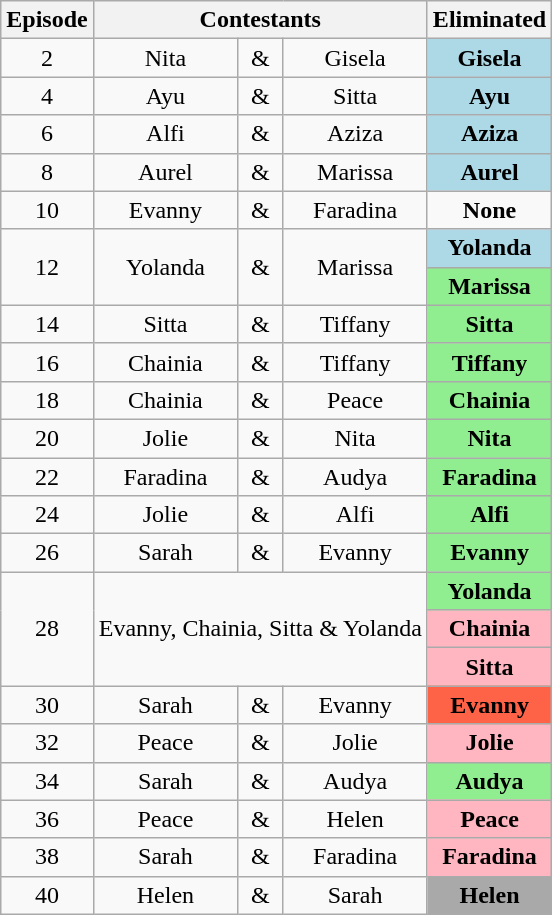<table class="wikitable" border="2" style="text-align:center">
<tr>
<th>Episode</th>
<th colspan="3">Contestants</th>
<th>Eliminated</th>
</tr>
<tr>
<td>2</td>
<td>Nita</td>
<td>&</td>
<td>Gisela</td>
<td style="background:lightblue"><strong>Gisela</strong></td>
</tr>
<tr>
<td>4</td>
<td>Ayu</td>
<td>&</td>
<td>Sitta</td>
<td style="background:lightblue"><strong>Ayu</strong></td>
</tr>
<tr>
<td>6</td>
<td>Alfi</td>
<td>&</td>
<td>Aziza</td>
<td style="background:lightblue"><strong>Aziza</strong></td>
</tr>
<tr>
<td>8</td>
<td>Aurel</td>
<td>&</td>
<td>Marissa</td>
<td style="background:lightblue"><strong>Aurel</strong></td>
</tr>
<tr>
<td>10</td>
<td>Evanny</td>
<td>&</td>
<td>Faradina</td>
<td><strong>None</strong></td>
</tr>
<tr>
<td rowspan="2">12</td>
<td rowspan="2">Yolanda</td>
<td rowspan="2">&</td>
<td rowspan="2">Marissa</td>
<td style="background:lightblue;"><strong>Yolanda</strong></td>
</tr>
<tr>
<td style="background:lightgreen;"><strong>Marissa</strong></td>
</tr>
<tr>
<td>14</td>
<td>Sitta</td>
<td>&</td>
<td>Tiffany</td>
<td style="background:lightgreen;"><strong>Sitta</strong></td>
</tr>
<tr>
<td>16</td>
<td>Chainia</td>
<td>&</td>
<td>Tiffany</td>
<td style="background:lightgreen;"><strong>Tiffany</strong></td>
</tr>
<tr>
<td>18</td>
<td>Chainia</td>
<td>&</td>
<td>Peace</td>
<td style="background:lightgreen;"><strong>Chainia</strong></td>
</tr>
<tr>
<td>20</td>
<td>Jolie</td>
<td>&</td>
<td>Nita</td>
<td style="background:lightgreen;"><strong>Nita</strong></td>
</tr>
<tr>
<td>22</td>
<td>Faradina</td>
<td>&</td>
<td>Audya</td>
<td style="background:lightgreen;"><strong>Faradina</strong></td>
</tr>
<tr>
<td>24</td>
<td>Jolie</td>
<td>&</td>
<td>Alfi</td>
<td style="background:lightgreen;"><strong>Alfi</strong></td>
</tr>
<tr>
<td>26</td>
<td>Sarah</td>
<td>&</td>
<td>Evanny</td>
<td style="background:lightgreen;"><strong>Evanny</strong></td>
</tr>
<tr>
<td rowspan="3">28</td>
<td colspan="3" rowspan="3">Evanny, Chainia, Sitta & Yolanda</td>
<td style="background:lightgreen"><strong>Yolanda</strong></td>
</tr>
<tr>
<td style="background:lightpink"><strong>Chainia</strong></td>
</tr>
<tr>
<td style="background:lightpink"><strong>Sitta</strong></td>
</tr>
<tr>
<td>30</td>
<td>Sarah</td>
<td>&</td>
<td>Evanny</td>
<td style="background:tomato"><strong>Evanny</strong></td>
</tr>
<tr>
<td>32</td>
<td>Peace</td>
<td>&</td>
<td>Jolie</td>
<td style="background:lightpink"><strong>Jolie</strong></td>
</tr>
<tr>
<td>34</td>
<td>Sarah</td>
<td>&</td>
<td>Audya</td>
<td style="background:lightgreen;"><strong>Audya</strong></td>
</tr>
<tr>
<td>36</td>
<td>Peace</td>
<td>&</td>
<td>Helen</td>
<td style="background:lightpink"><strong>Peace</strong></td>
</tr>
<tr>
<td>38</td>
<td>Sarah</td>
<td>&</td>
<td>Faradina</td>
<td style="background:lightpink"><strong>Faradina</strong></td>
</tr>
<tr>
<td>40</td>
<td>Helen</td>
<td>&</td>
<td>Sarah</td>
<td style="background:darkgrey"><strong>Helen</strong></td>
</tr>
</table>
